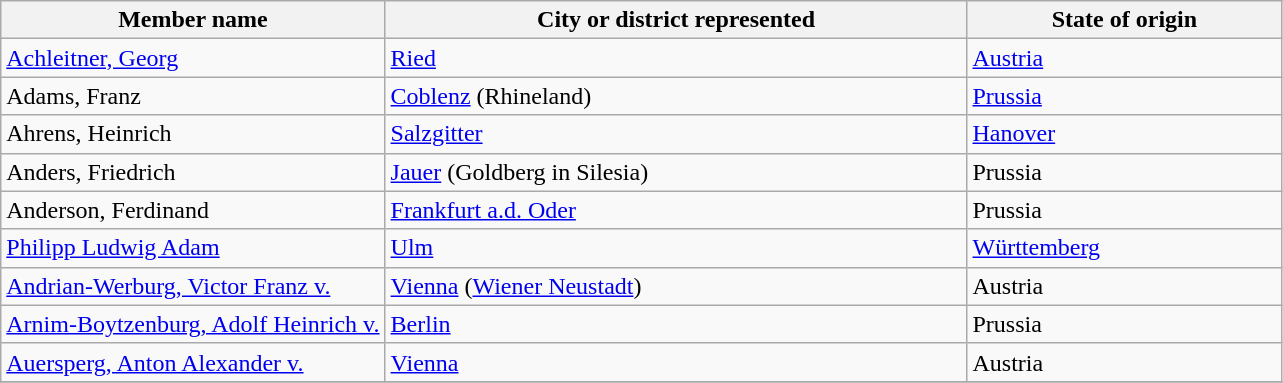<table class="wikitable">
<tr>
<th width="30%">Member name</th>
<th>City or district represented</th>
<th>State of origin</th>
</tr>
<tr>
<td><a href='#'>Achleitner, Georg</a></td>
<td><a href='#'>Ried</a></td>
<td><a href='#'>Austria</a></td>
</tr>
<tr>
<td>Adams, Franz</td>
<td><a href='#'>Coblenz</a> (Rhineland)</td>
<td><a href='#'>Prussia</a></td>
</tr>
<tr>
<td>Ahrens, Heinrich</td>
<td><a href='#'>Salzgitter</a></td>
<td><a href='#'>Hanover</a></td>
</tr>
<tr>
<td>Anders, Friedrich</td>
<td><a href='#'>Jauer</a> (Goldberg in Silesia)</td>
<td>Prussia</td>
</tr>
<tr>
<td>Anderson, Ferdinand</td>
<td><a href='#'>Frankfurt a.d. Oder</a></td>
<td>Prussia</td>
</tr>
<tr>
<td><a href='#'>Philipp Ludwig Adam</a></td>
<td><a href='#'>Ulm</a></td>
<td><a href='#'>Württemberg</a></td>
</tr>
<tr>
<td><a href='#'>Andrian-Werburg, Victor Franz v.</a></td>
<td><a href='#'>Vienna</a> (<a href='#'>Wiener Neustadt</a>)</td>
<td>Austria</td>
</tr>
<tr>
<td><a href='#'>Arnim-Boytzenburg, Adolf Heinrich v.</a></td>
<td><a href='#'>Berlin</a></td>
<td>Prussia</td>
</tr>
<tr>
<td><a href='#'>Auersperg, Anton Alexander v.</a></td>
<td><a href='#'>Vienna</a></td>
<td>Austria</td>
</tr>
<tr>
</tr>
</table>
